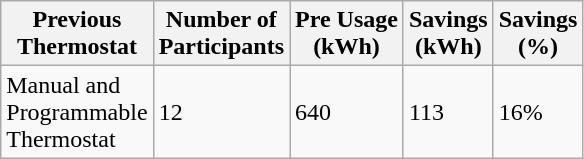<table class="wikitable">
<tr>
<th>Previous<br>Thermostat</th>
<th>Number of<br>Participants</th>
<th>Pre Usage<br>(kWh)</th>
<th>Savings<br>(kWh)</th>
<th>Savings<br>(%)</th>
</tr>
<tr>
<td>Manual and<br>Programmable<br>Thermostat</td>
<td>12</td>
<td>640</td>
<td>113</td>
<td>16%</td>
</tr>
</table>
